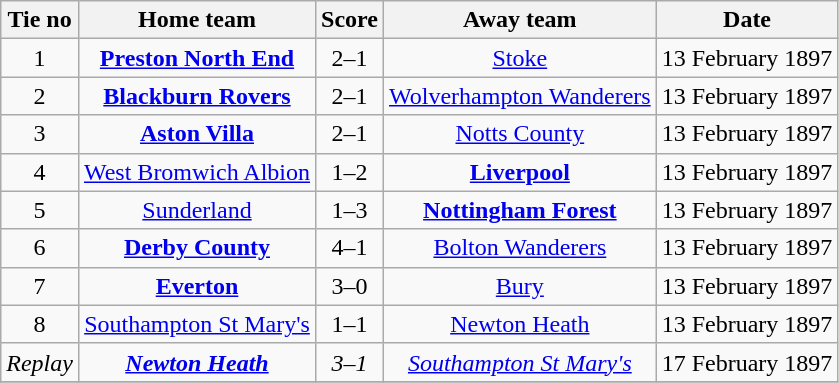<table class="wikitable" style="text-align: center">
<tr>
<th>Tie no</th>
<th>Home team</th>
<th>Score</th>
<th>Away team</th>
<th>Date</th>
</tr>
<tr>
<td>1</td>
<td><strong><a href='#'>Preston North End</a></strong></td>
<td>2–1</td>
<td><a href='#'>Stoke</a></td>
<td>13 February 1897</td>
</tr>
<tr>
<td>2</td>
<td><strong><a href='#'>Blackburn Rovers</a></strong></td>
<td>2–1</td>
<td><a href='#'>Wolverhampton Wanderers</a></td>
<td>13 February 1897</td>
</tr>
<tr>
<td>3</td>
<td><strong><a href='#'>Aston Villa</a></strong></td>
<td>2–1</td>
<td><a href='#'>Notts County</a></td>
<td>13 February 1897</td>
</tr>
<tr>
<td>4</td>
<td><a href='#'>West Bromwich Albion</a></td>
<td>1–2</td>
<td><strong><a href='#'>Liverpool</a></strong></td>
<td>13 February 1897</td>
</tr>
<tr>
<td>5</td>
<td><a href='#'>Sunderland</a></td>
<td>1–3</td>
<td><strong><a href='#'>Nottingham Forest</a></strong></td>
<td>13 February 1897</td>
</tr>
<tr>
<td>6</td>
<td><strong><a href='#'>Derby County</a></strong></td>
<td>4–1</td>
<td><a href='#'>Bolton Wanderers</a></td>
<td>13 February 1897</td>
</tr>
<tr>
<td>7</td>
<td><strong><a href='#'>Everton</a></strong></td>
<td>3–0</td>
<td><a href='#'>Bury</a></td>
<td>13 February 1897</td>
</tr>
<tr>
<td>8</td>
<td><a href='#'>Southampton St Mary's</a></td>
<td>1–1</td>
<td><a href='#'>Newton Heath</a></td>
<td>13 February 1897</td>
</tr>
<tr>
<td><em>Replay</em></td>
<td><strong><em><a href='#'>Newton Heath</a></em></strong></td>
<td><em>3–1</em></td>
<td><em><a href='#'>Southampton St Mary's</a></em></td>
<td>17 February 1897</td>
</tr>
<tr>
</tr>
</table>
